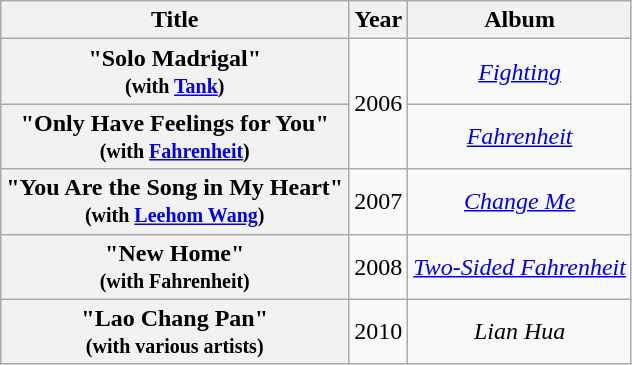<table class="wikitable plainrowheaders" style="text-align:center">
<tr>
<th scope="col">Title</th>
<th scope="col">Year</th>
<th scope="col">Album</th>
</tr>
<tr>
<th scope="row">"Solo Madrigal"<br><small>(with <a href='#'>Tank</a>)</small></th>
<td rowspan="2">2006</td>
<td><a href='#'><em>Fighting</em></a></td>
</tr>
<tr>
<th scope="row">"Only Have Feelings for You"<br><small>(with <a href='#'>Fahrenheit</a>)</small></th>
<td><em><a href='#'>Fahrenheit</a></em></td>
</tr>
<tr>
<th scope="row">"You Are the Song in My Heart"<br><small>(with <a href='#'>Leehom Wang</a>)</small></th>
<td>2007</td>
<td><em><a href='#'>Change Me</a></em></td>
</tr>
<tr>
<th scope="row">"New Home"<br><small>(with Fahrenheit)</small></th>
<td>2008</td>
<td><em><a href='#'>Two-Sided Fahrenheit</a></em></td>
</tr>
<tr>
<th scope="row">"Lao Chang Pan"<br><small>(with various artists)</small></th>
<td>2010</td>
<td><em>Lian Hua</em></td>
</tr>
</table>
